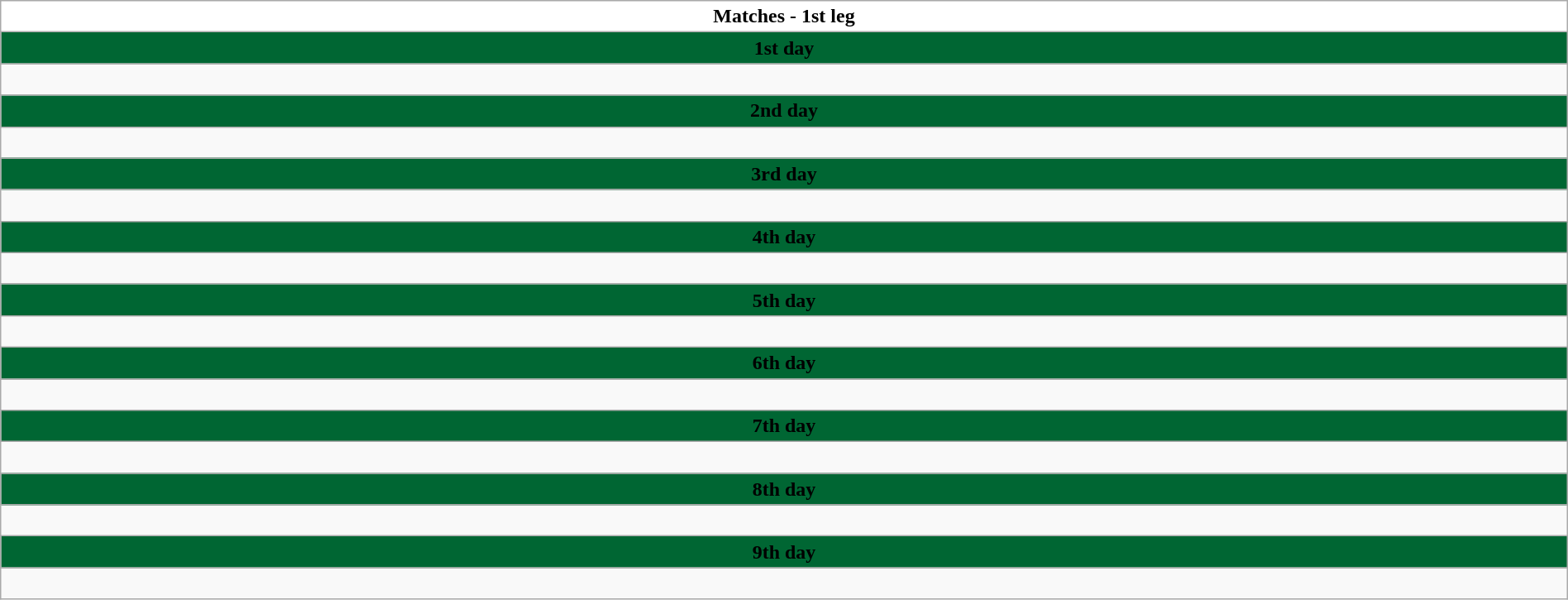<table class="wikitable collapsible collapsed" style="width:100%">
<tr>
<th style="background-color:#FFFFFF;"><span>Matches - 1st leg</span></th>
</tr>
<tr>
<th style="background-color:#006633;"><span>1st day</span></th>
</tr>
<tr>
<td><br>


</td>
</tr>
<tr>
<th style="background-color:#006633;"><span>2nd day</span></th>
</tr>
<tr>
<td><br>


</td>
</tr>
<tr>
<th style="background-color:#006633;"><span>3rd day</span></th>
</tr>
<tr>
<td><br>


</td>
</tr>
<tr>
<th style="background-color:#006633;"><span>4th day</span></th>
</tr>
<tr>
<td><br>


</td>
</tr>
<tr>
<th style="background-color:#006633;"><span>5th day</span></th>
</tr>
<tr>
<td><br>


</td>
</tr>
<tr>
<th style="background-color:#006633;"><span>6th day</span></th>
</tr>
<tr>
<td><br>


</td>
</tr>
<tr>
<th style="background-color:#006633;"><span>7th day</span></th>
</tr>
<tr>
<td><br>


</td>
</tr>
<tr>
<th style="background-color:#006633;"><span>8th day</span></th>
</tr>
<tr>
<td><br>


</td>
</tr>
<tr>
<th style="background-color:#006633;"><span>9th day</span></th>
</tr>
<tr>
<td><br>


</td>
</tr>
</table>
